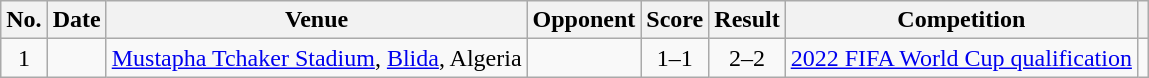<table class="wikitable sortable">
<tr>
<th scope="col">No.</th>
<th scope="col">Date</th>
<th scope="col">Venue</th>
<th scope="col">Opponent</th>
<th scope="col">Score</th>
<th scope="col">Result</th>
<th scope="col">Competition</th>
<th scope="col" class="unsortable"></th>
</tr>
<tr>
<td align="center">1</td>
<td></td>
<td><a href='#'>Mustapha Tchaker Stadium</a>, <a href='#'>Blida</a>, Algeria</td>
<td></td>
<td align="center">1–1</td>
<td align="center">2–2</td>
<td><a href='#'>2022 FIFA World Cup qualification</a></td>
<td></td>
</tr>
</table>
